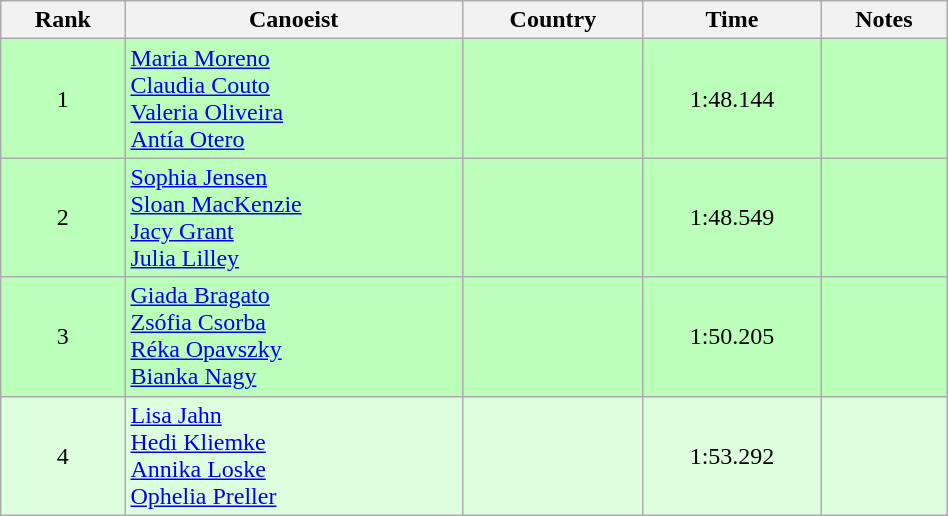<table class="wikitable" style="text-align:center;width: 50%">
<tr>
<th>Rank</th>
<th>Canoeist</th>
<th>Country</th>
<th>Time</th>
<th>Notes</th>
</tr>
<tr bgcolor=bbffbb>
<td>1</td>
<td align="left"><a href='#'>Maria Moreno</a><br><a href='#'>Claudia Couto</a><br><a href='#'>Valeria Oliveira</a><br><a href='#'>Antía Otero</a></td>
<td align="left"></td>
<td>1:48.144</td>
<td></td>
</tr>
<tr bgcolor=bbffbb>
<td>2</td>
<td align="left"><a href='#'>Sophia Jensen</a><br><a href='#'>Sloan MacKenzie</a><br><a href='#'>Jacy Grant</a><br><a href='#'>Julia Lilley</a></td>
<td align="left"></td>
<td>1:48.549</td>
<td></td>
</tr>
<tr bgcolor=bbffbb>
<td>3</td>
<td align="left"><a href='#'>Giada Bragato</a><br><a href='#'>Zsófia Csorba</a><br><a href='#'>Réka Opavszky</a><br><a href='#'>Bianka Nagy</a></td>
<td align="left"></td>
<td>1:50.205</td>
<td></td>
</tr>
<tr bgcolor=ddffdd>
<td>4</td>
<td align="left"><a href='#'>Lisa Jahn</a><br><a href='#'>Hedi Kliemke</a><br><a href='#'>Annika Loske</a><br><a href='#'>Ophelia Preller</a></td>
<td align="left"></td>
<td>1:53.292</td>
<td></td>
</tr>
</table>
